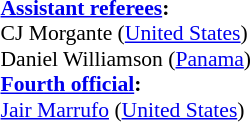<table width=100% style="font-size: 90%">
<tr>
<td><br>
<strong><a href='#'>Assistant referees</a>:</strong>
<br>CJ Morgante (<a href='#'>United States</a>)
<br>Daniel Williamson (<a href='#'>Panama</a>)
<br><strong><a href='#'>Fourth official</a>:</strong>
<br><a href='#'>Jair Marrufo</a> (<a href='#'>United States</a>)</td>
</tr>
</table>
